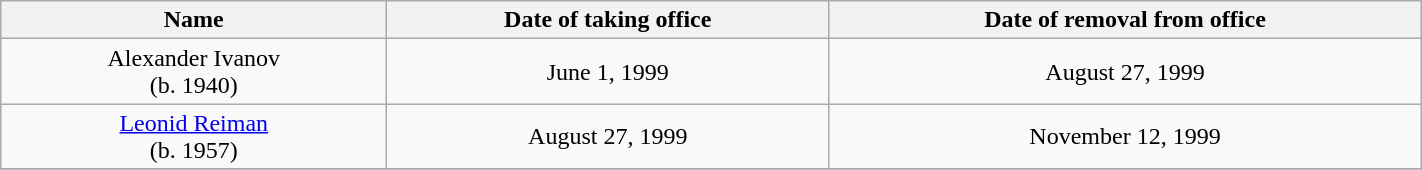<table class="wikitable" style="text-align:center" width=75%>
<tr>
<th width=250px>Name</th>
<th>Date of taking office</th>
<th>Date of removal from office</th>
</tr>
<tr>
<td>Alexander Ivanov<br>(b. 1940)<br></td>
<td>June 1, 1999</td>
<td>August 27, 1999</td>
</tr>
<tr>
<td><a href='#'>Leonid Reiman</a><br>(b. 1957)<br></td>
<td>August 27, 1999</td>
<td>November 12, 1999</td>
</tr>
<tr>
</tr>
</table>
